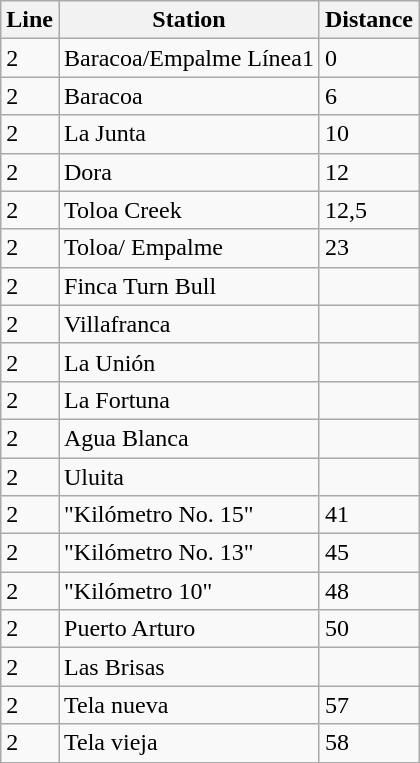<table class="wikitable">
<tr>
<th>Line</th>
<th>Station</th>
<th>Distance</th>
</tr>
<tr>
<td>2</td>
<td>Baracoa/Empalme Línea1</td>
<td>0</td>
</tr>
<tr>
<td>2</td>
<td>Baracoa</td>
<td>6</td>
</tr>
<tr>
<td>2</td>
<td>La Junta</td>
<td>10</td>
</tr>
<tr>
<td>2</td>
<td>Dora</td>
<td>12</td>
</tr>
<tr>
<td>2</td>
<td>Toloa Creek</td>
<td>12,5</td>
</tr>
<tr>
<td>2</td>
<td>Toloa/ Empalme</td>
<td>23</td>
</tr>
<tr>
<td>2</td>
<td>Finca Turn Bull</td>
<td></td>
</tr>
<tr>
<td>2</td>
<td>Villafranca</td>
<td></td>
</tr>
<tr>
<td>2</td>
<td>La Unión</td>
<td></td>
</tr>
<tr>
<td>2</td>
<td>La Fortuna</td>
<td></td>
</tr>
<tr>
<td>2</td>
<td>Agua Blanca</td>
<td></td>
</tr>
<tr>
<td>2</td>
<td>Uluita</td>
<td></td>
</tr>
<tr>
<td>2</td>
<td>"Kilómetro No. 15"</td>
<td>41</td>
</tr>
<tr>
<td>2</td>
<td>"Kilómetro No. 13"</td>
<td>45</td>
</tr>
<tr>
<td>2</td>
<td>"Kilómetro 10"</td>
<td>48</td>
</tr>
<tr>
<td>2</td>
<td>Puerto Arturo</td>
<td>50</td>
</tr>
<tr>
<td>2</td>
<td>Las Brisas</td>
<td></td>
</tr>
<tr>
<td>2</td>
<td>Tela nueva</td>
<td>57</td>
</tr>
<tr>
<td>2</td>
<td>Tela vieja</td>
<td>58</td>
</tr>
</table>
